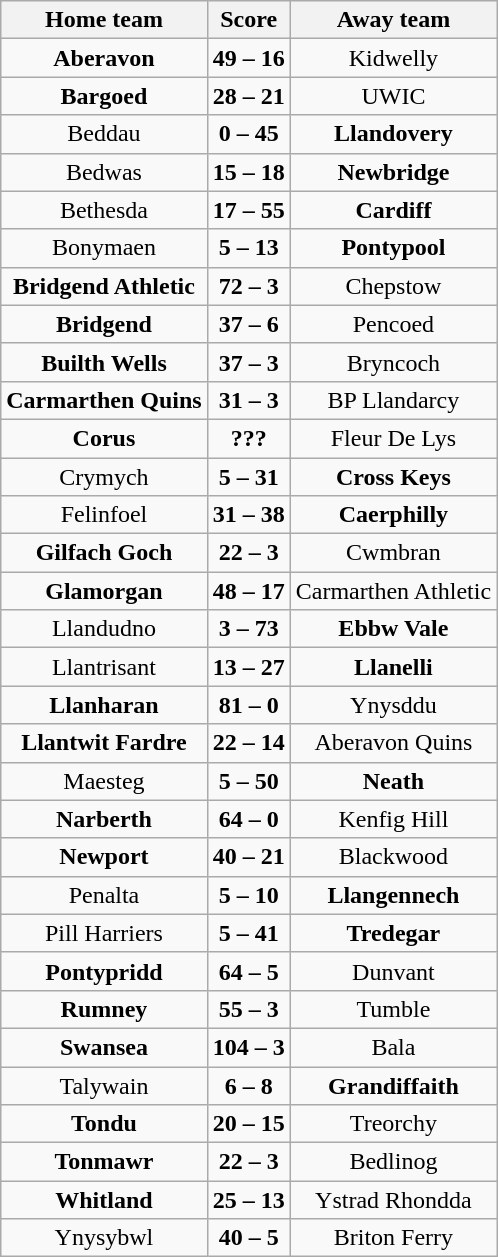<table class="wikitable" style="text-align: center">
<tr>
<th>Home team</th>
<th>Score</th>
<th>Away team</th>
</tr>
<tr>
<td><strong>Aberavon</strong></td>
<td><strong>49 – 16</strong></td>
<td>Kidwelly</td>
</tr>
<tr>
<td><strong>Bargoed</strong></td>
<td><strong>28 – 21</strong></td>
<td>UWIC</td>
</tr>
<tr>
<td>Beddau</td>
<td><strong>0 – 45</strong></td>
<td><strong>Llandovery</strong></td>
</tr>
<tr>
<td>Bedwas</td>
<td><strong>15 – 18</strong></td>
<td><strong>Newbridge</strong></td>
</tr>
<tr>
<td>Bethesda</td>
<td><strong>17 – 55</strong></td>
<td><strong>Cardiff</strong></td>
</tr>
<tr>
<td>Bonymaen</td>
<td><strong>5 – 13</strong></td>
<td><strong>Pontypool</strong></td>
</tr>
<tr>
<td><strong>Bridgend Athletic</strong></td>
<td><strong>72 – 3</strong></td>
<td>Chepstow</td>
</tr>
<tr>
<td><strong>Bridgend</strong></td>
<td><strong>37 – 6</strong></td>
<td>Pencoed</td>
</tr>
<tr>
<td><strong>Builth Wells</strong></td>
<td><strong>37 – 3</strong></td>
<td>Bryncoch</td>
</tr>
<tr>
<td><strong>Carmarthen Quins</strong></td>
<td><strong>31 – 3</strong></td>
<td>BP Llandarcy</td>
</tr>
<tr>
<td><strong>Corus</strong></td>
<td><strong>???</strong></td>
<td>Fleur De Lys</td>
</tr>
<tr>
<td>Crymych</td>
<td><strong>5 – 31</strong></td>
<td><strong>Cross Keys</strong></td>
</tr>
<tr>
<td>Felinfoel</td>
<td><strong>31 – 38</strong></td>
<td><strong>Caerphilly</strong></td>
</tr>
<tr>
<td><strong>Gilfach Goch</strong></td>
<td><strong>22 – 3</strong></td>
<td>Cwmbran</td>
</tr>
<tr>
<td><strong>Glamorgan</strong></td>
<td><strong>48 – 17</strong></td>
<td>Carmarthen Athletic</td>
</tr>
<tr>
<td>Llandudno</td>
<td><strong>3 – 73</strong></td>
<td><strong>Ebbw Vale</strong></td>
</tr>
<tr>
<td>Llantrisant</td>
<td><strong>13 – 27</strong></td>
<td><strong>Llanelli</strong></td>
</tr>
<tr>
<td><strong>Llanharan</strong></td>
<td><strong>81 – 0</strong></td>
<td>Ynysddu</td>
</tr>
<tr>
<td><strong>Llantwit Fardre</strong></td>
<td><strong>22 – 14</strong></td>
<td>Aberavon Quins</td>
</tr>
<tr>
<td>Maesteg</td>
<td><strong>5 – 50</strong></td>
<td><strong>Neath</strong></td>
</tr>
<tr>
<td><strong>Narberth</strong></td>
<td><strong>64 – 0</strong></td>
<td>Kenfig Hill</td>
</tr>
<tr>
<td><strong>Newport</strong></td>
<td><strong>40 – 21</strong></td>
<td>Blackwood</td>
</tr>
<tr>
<td>Penalta</td>
<td><strong>5 – 10</strong></td>
<td><strong>Llangennech</strong></td>
</tr>
<tr>
<td>Pill Harriers</td>
<td><strong>5 – 41</strong></td>
<td><strong>Tredegar</strong></td>
</tr>
<tr>
<td><strong>Pontypridd</strong></td>
<td><strong>64 – 5</strong></td>
<td>Dunvant</td>
</tr>
<tr>
<td><strong>Rumney</strong></td>
<td><strong>55 – 3</strong></td>
<td>Tumble</td>
</tr>
<tr>
<td><strong>Swansea</strong></td>
<td><strong>104 – 3</strong></td>
<td>Bala</td>
</tr>
<tr>
<td>Talywain</td>
<td><strong>6 – 8</strong></td>
<td><strong>Grandiffaith</strong></td>
</tr>
<tr>
<td><strong>Tondu</strong></td>
<td><strong>20 – 15</strong></td>
<td>Treorchy</td>
</tr>
<tr>
<td><strong>Tonmawr</strong></td>
<td><strong>22 – 3</strong></td>
<td>Bedlinog</td>
</tr>
<tr>
<td><strong>Whitland</strong></td>
<td><strong>25 – 13</strong></td>
<td>Ystrad Rhondda</td>
</tr>
<tr>
<td>Ynysybwl</td>
<td><strong>40 – 5</strong></td>
<td>Briton Ferry</td>
</tr>
</table>
